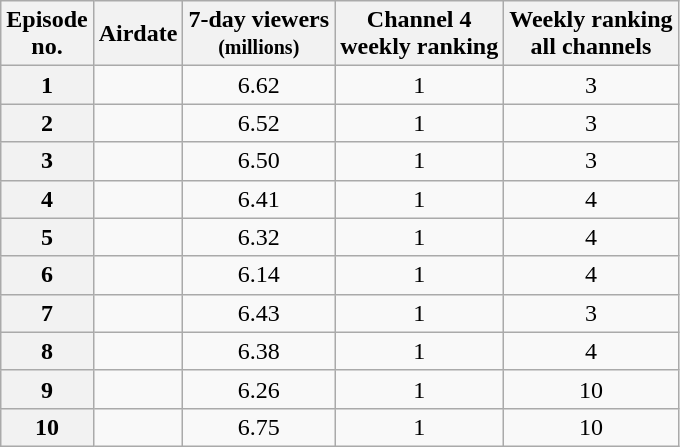<table class="wikitable" style="text-align:center;">
<tr>
<th scope="col">Episode<br>no.</th>
<th scope="col">Airdate</th>
<th scope="col">7-day viewers<br><small>(millions)</small></th>
<th scope="col">Channel 4<br>weekly ranking</th>
<th scope="col">Weekly ranking<br>all channels</th>
</tr>
<tr>
<th scope="row">1</th>
<td></td>
<td>6.62</td>
<td>1</td>
<td>3</td>
</tr>
<tr>
<th scope="row">2</th>
<td></td>
<td>6.52</td>
<td>1</td>
<td>3</td>
</tr>
<tr>
<th scope="row">3</th>
<td></td>
<td>6.50</td>
<td>1</td>
<td>3</td>
</tr>
<tr>
<th scope="row">4</th>
<td></td>
<td>6.41</td>
<td>1</td>
<td>4</td>
</tr>
<tr>
<th scope="row">5</th>
<td></td>
<td>6.32</td>
<td>1</td>
<td>4</td>
</tr>
<tr>
<th scope="row">6</th>
<td></td>
<td>6.14</td>
<td>1</td>
<td>4</td>
</tr>
<tr>
<th scope="row">7</th>
<td></td>
<td>6.43</td>
<td>1</td>
<td>3</td>
</tr>
<tr>
<th scope="row">8</th>
<td></td>
<td>6.38</td>
<td>1</td>
<td>4</td>
</tr>
<tr>
<th scope="row">9</th>
<td></td>
<td>6.26</td>
<td>1</td>
<td>10</td>
</tr>
<tr>
<th scope="row">10</th>
<td></td>
<td>6.75</td>
<td>1</td>
<td>10</td>
</tr>
</table>
